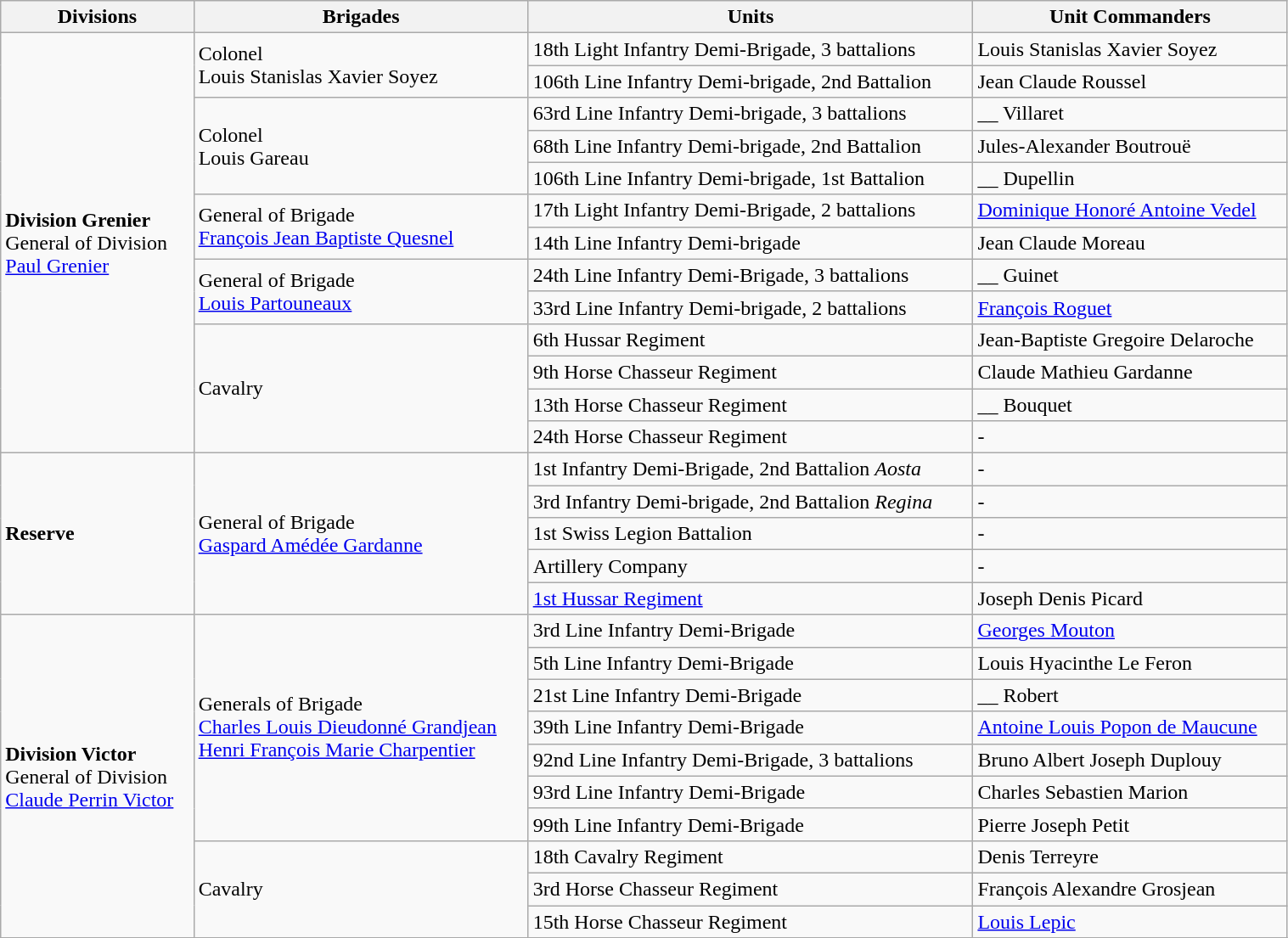<table class="wikitable" style="text-align:left; width:80%;">
<tr>
<th>Divisions</th>
<th>Brigades</th>
<th>Units</th>
<th>Unit Commanders</th>
</tr>
<tr>
<td ROWSPAN=13><strong>Division Grenier</strong><br>General of Division<br><a href='#'>Paul Grenier</a></td>
<td ROWSPAN=2>Colonel<br>Louis Stanislas Xavier Soyez</td>
<td> 18th Light Infantry Demi-Brigade, 3 battalions</td>
<td>Louis Stanislas Xavier Soyez</td>
</tr>
<tr>
<td> 106th Line Infantry Demi-brigade, 2nd Battalion</td>
<td>Jean Claude Roussel</td>
</tr>
<tr>
<td ROWSPAN=3>Colonel<br>Louis Gareau</td>
<td> 63rd Line Infantry Demi-brigade, 3 battalions</td>
<td>__ Villaret</td>
</tr>
<tr>
<td> 68th Line Infantry Demi-brigade, 2nd Battalion</td>
<td>Jules-Alexander Boutrouë</td>
</tr>
<tr>
<td> 106th Line Infantry Demi-brigade, 1st Battalion</td>
<td>__ Dupellin</td>
</tr>
<tr>
<td ROWSPAN=2>General of Brigade<br><a href='#'>François Jean Baptiste Quesnel</a></td>
<td> 17th Light Infantry Demi-Brigade, 2 battalions</td>
<td><a href='#'>Dominique Honoré Antoine Vedel</a></td>
</tr>
<tr>
<td> 14th Line Infantry Demi-brigade</td>
<td>Jean Claude Moreau</td>
</tr>
<tr>
<td ROWSPAN=2>General of Brigade<br><a href='#'>Louis Partouneaux</a></td>
<td> 24th Line Infantry Demi-Brigade, 3 battalions</td>
<td>__ Guinet</td>
</tr>
<tr>
<td> 33rd Line Infantry Demi-brigade, 2 battalions</td>
<td><a href='#'>François Roguet</a></td>
</tr>
<tr>
<td ROWSPAN=4>Cavalry</td>
<td> 6th Hussar Regiment</td>
<td>Jean-Baptiste Gregoire Delaroche</td>
</tr>
<tr>
<td> 9th Horse Chasseur Regiment</td>
<td>Claude Mathieu Gardanne</td>
</tr>
<tr>
<td> 13th Horse Chasseur Regiment</td>
<td>__ Bouquet</td>
</tr>
<tr>
<td> 24th Horse Chasseur Regiment</td>
<td>-</td>
</tr>
<tr>
<td ROWSPAN=5><strong>Reserve</strong></td>
<td ROWSPAN=5>General of Brigade<br><a href='#'>Gaspard Amédée Gardanne</a></td>
<td>1st Infantry Demi-Brigade, 2nd Battalion <em>Aosta</em></td>
<td>-</td>
</tr>
<tr>
<td>3rd Infantry Demi-brigade, 2nd Battalion <em>Regina</em></td>
<td>-</td>
</tr>
<tr>
<td>1st Swiss Legion Battalion</td>
<td>-</td>
</tr>
<tr>
<td>Artillery Company</td>
<td>-</td>
</tr>
<tr>
<td> <a href='#'>1st Hussar Regiment</a></td>
<td>Joseph Denis Picard</td>
</tr>
<tr>
<td ROWSPAN=10><strong>Division Victor</strong><br>General of Division<br><a href='#'>Claude Perrin Victor</a></td>
<td ROWSPAN=7>Generals of Brigade<br><a href='#'>Charles Louis Dieudonné Grandjean</a><br><a href='#'>Henri François Marie Charpentier</a></td>
<td> 3rd Line Infantry Demi-Brigade</td>
<td><a href='#'>Georges Mouton</a></td>
</tr>
<tr>
<td> 5th Line Infantry Demi-Brigade</td>
<td>Louis Hyacinthe Le Feron</td>
</tr>
<tr>
<td> 21st Line Infantry Demi-Brigade</td>
<td>__ Robert</td>
</tr>
<tr>
<td> 39th Line Infantry Demi-Brigade</td>
<td><a href='#'>Antoine Louis Popon de Maucune</a></td>
</tr>
<tr>
<td> 92nd Line Infantry Demi-Brigade, 3 battalions</td>
<td>Bruno Albert Joseph Duplouy</td>
</tr>
<tr>
<td> 93rd Line Infantry Demi-Brigade</td>
<td>Charles Sebastien Marion</td>
</tr>
<tr>
<td> 99th Line Infantry Demi-Brigade</td>
<td>Pierre Joseph Petit</td>
</tr>
<tr>
<td ROWSPAN=3>Cavalry</td>
<td> 18th Cavalry Regiment</td>
<td>Denis Terreyre</td>
</tr>
<tr>
<td> 3rd Horse Chasseur Regiment</td>
<td>François Alexandre Grosjean</td>
</tr>
<tr>
<td> 15th Horse Chasseur Regiment</td>
<td><a href='#'>Louis Lepic</a></td>
</tr>
<tr>
</tr>
</table>
